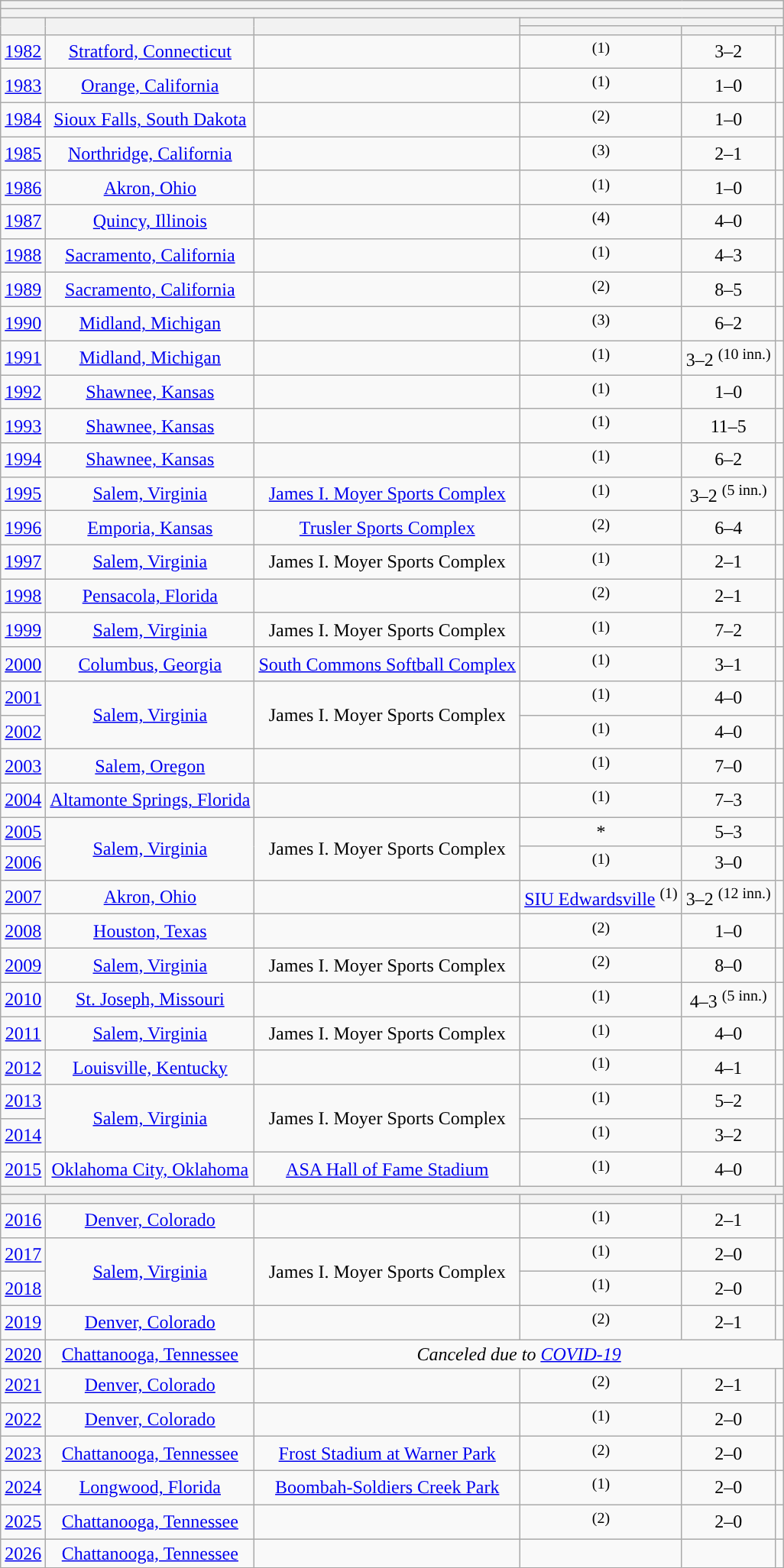<table class="wikitable" style="text-align:center">
<tr>
<th colspan="8"></th>
</tr>
<tr>
<th colspan="8"></th>
</tr>
<tr>
<th rowspan="2"></th>
<th rowspan="2"></th>
<th rowspan="2"></th>
<th colspan=3></th>
</tr>
<tr>
<th></th>
<th></th>
<th></th>
</tr>
<tr>
<td><a href='#'>1982</a></td>
<td><a href='#'>Stratford, Connecticut</a></td>
<td></td>
<td> <sup>(1)</sup></td>
<td>3–2</td>
<td></td>
</tr>
<tr>
<td><a href='#'>1983</a></td>
<td><a href='#'>Orange, California</a></td>
<td></td>
<td> <sup>(1)</sup></td>
<td>1–0</td>
<td></td>
</tr>
<tr>
<td><a href='#'>1984</a></td>
<td><a href='#'>Sioux Falls, South Dakota</a></td>
<td></td>
<td> <sup>(2)</sup></td>
<td>1–0</td>
<td></td>
</tr>
<tr>
<td><a href='#'>1985</a></td>
<td><a href='#'>Northridge, California</a></td>
<td></td>
<td> <sup>(3)</sup></td>
<td>2–1</td>
<td></td>
</tr>
<tr>
<td><a href='#'>1986</a></td>
<td><a href='#'>Akron, Ohio</a></td>
<td></td>
<td> <sup>(1)</sup></td>
<td>1–0</td>
<td></td>
</tr>
<tr>
<td><a href='#'>1987</a></td>
<td><a href='#'>Quincy, Illinois</a></td>
<td></td>
<td> <sup>(4)</sup></td>
<td>4–0</td>
<td></td>
</tr>
<tr>
<td><a href='#'>1988</a></td>
<td><a href='#'>Sacramento, California</a></td>
<td></td>
<td> <sup>(1)</sup></td>
<td>4–3</td>
<td></td>
</tr>
<tr>
<td><a href='#'>1989</a></td>
<td><a href='#'>Sacramento, California</a></td>
<td></td>
<td> <sup>(2)</sup></td>
<td>8–5</td>
<td></td>
</tr>
<tr>
<td><a href='#'>1990</a></td>
<td><a href='#'>Midland, Michigan</a></td>
<td></td>
<td> <sup>(3)</sup></td>
<td>6–2</td>
<td></td>
</tr>
<tr>
<td><a href='#'>1991</a></td>
<td><a href='#'>Midland, Michigan</a></td>
<td></td>
<td> <sup>(1)</sup></td>
<td>3–2 <sup>(10 inn.)</sup></td>
<td></td>
</tr>
<tr>
<td><a href='#'>1992</a></td>
<td><a href='#'>Shawnee, Kansas</a></td>
<td></td>
<td> <sup>(1)</sup></td>
<td>1–0</td>
<td></td>
</tr>
<tr>
<td><a href='#'>1993</a></td>
<td><a href='#'>Shawnee, Kansas</a></td>
<td></td>
<td> <sup>(1)</sup></td>
<td>11–5</td>
<td></td>
</tr>
<tr>
<td><a href='#'>1994</a></td>
<td><a href='#'>Shawnee, Kansas</a></td>
<td></td>
<td> <sup>(1)</sup></td>
<td>6–2</td>
<td></td>
</tr>
<tr>
<td><a href='#'>1995</a></td>
<td><a href='#'>Salem, Virginia</a></td>
<td><a href='#'>James I. Moyer Sports Complex</a></td>
<td> <sup>(1)</sup></td>
<td>3–2 <sup>(5 inn.)</sup></td>
<td></td>
</tr>
<tr>
<td><a href='#'>1996</a></td>
<td><a href='#'>Emporia, Kansas</a></td>
<td><a href='#'>Trusler Sports Complex</a></td>
<td> <sup>(2)</sup></td>
<td>6–4</td>
<td></td>
</tr>
<tr>
<td><a href='#'>1997</a></td>
<td><a href='#'>Salem, Virginia</a></td>
<td>James I. Moyer Sports Complex</td>
<td> <sup>(1)</sup></td>
<td>2–1</td>
<td></td>
</tr>
<tr>
<td><a href='#'>1998</a></td>
<td><a href='#'>Pensacola, Florida</a></td>
<td></td>
<td> <sup>(2)</sup></td>
<td>2–1</td>
<td></td>
</tr>
<tr>
<td><a href='#'>1999</a></td>
<td><a href='#'>Salem, Virginia</a></td>
<td>James I. Moyer Sports Complex</td>
<td> <sup>(1)</sup></td>
<td>7–2</td>
<td></td>
</tr>
<tr>
<td><a href='#'>2000</a></td>
<td><a href='#'>Columbus, Georgia</a></td>
<td><a href='#'>South Commons Softball Complex</a></td>
<td> <sup>(1)</sup></td>
<td>3–1</td>
<td></td>
</tr>
<tr>
<td><a href='#'>2001</a></td>
<td rowspan=2><a href='#'>Salem, Virginia</a></td>
<td rowspan=2>James I. Moyer Sports Complex</td>
<td> <sup>(1)</sup></td>
<td>4–0</td>
<td></td>
</tr>
<tr>
<td><a href='#'>2002</a></td>
<td> <sup>(1)</sup></td>
<td>4–0</td>
<td></td>
</tr>
<tr>
<td><a href='#'>2003</a></td>
<td><a href='#'>Salem, Oregon</a></td>
<td></td>
<td> <sup>(1)</sup></td>
<td>7–0</td>
<td></td>
</tr>
<tr>
<td><a href='#'>2004</a></td>
<td><a href='#'>Altamonte Springs, Florida</a></td>
<td></td>
<td> <sup>(1)</sup></td>
<td>7–3</td>
<td></td>
</tr>
<tr>
<td><a href='#'>2005</a></td>
<td rowspan=2><a href='#'>Salem, Virginia</a></td>
<td rowspan=2>James I. Moyer Sports Complex</td>
<td>*</td>
<td>5–3</td>
<td></td>
</tr>
<tr>
<td><a href='#'>2006</a></td>
<td> <sup>(1)</sup></td>
<td>3–0</td>
<td></td>
</tr>
<tr>
<td><a href='#'>2007</a></td>
<td><a href='#'>Akron, Ohio</a></td>
<td></td>
<td><a href='#'>SIU Edwardsville</a> <sup>(1)</sup></td>
<td>3–2 <sup>(12 inn.)</sup></td>
<td></td>
</tr>
<tr>
<td><a href='#'>2008</a></td>
<td><a href='#'>Houston, Texas</a></td>
<td></td>
<td> <sup>(2)</sup></td>
<td>1–0</td>
<td></td>
</tr>
<tr>
<td><a href='#'>2009</a></td>
<td><a href='#'>Salem, Virginia</a></td>
<td>James I. Moyer Sports Complex</td>
<td> <sup>(2)</sup></td>
<td>8–0</td>
<td></td>
</tr>
<tr>
<td><a href='#'>2010</a></td>
<td><a href='#'>St. Joseph, Missouri</a></td>
<td></td>
<td> <sup>(1)</sup></td>
<td>4–3 <sup>(5 inn.)</sup></td>
<td></td>
</tr>
<tr>
<td><a href='#'>2011</a></td>
<td><a href='#'>Salem, Virginia</a></td>
<td>James I. Moyer Sports Complex</td>
<td> <sup>(1)</sup></td>
<td>4–0</td>
<td></td>
</tr>
<tr>
<td><a href='#'>2012</a></td>
<td><a href='#'>Louisville, Kentucky</a></td>
<td></td>
<td> <sup>(1)</sup></td>
<td>4–1</td>
<td></td>
</tr>
<tr>
<td><a href='#'>2013</a></td>
<td rowspan=2><a href='#'>Salem, Virginia</a></td>
<td rowspan=2>James I. Moyer Sports Complex</td>
<td> <sup>(1)</sup></td>
<td>5–2</td>
<td></td>
</tr>
<tr>
<td><a href='#'>2014</a></td>
<td> <sup>(1)</sup></td>
<td>3–2</td>
<td></td>
</tr>
<tr>
<td><a href='#'>2015</a></td>
<td><a href='#'>Oklahoma City, Oklahoma</a></td>
<td><a href='#'>ASA Hall of Fame Stadium</a></td>
<td> <sup>(1)</sup></td>
<td>4–0</td>
<td></td>
</tr>
<tr>
<th colspan="8"></th>
</tr>
<tr>
<th></th>
<th></th>
<th></th>
<th></th>
<th></th>
<th></th>
</tr>
<tr>
<td><a href='#'>2016</a></td>
<td><a href='#'>Denver, Colorado</a></td>
<td></td>
<td> <sup>(1)</sup></td>
<td>2–1</td>
<td></td>
</tr>
<tr>
<td><a href='#'>2017</a></td>
<td rowspan=2><a href='#'>Salem, Virginia</a></td>
<td rowspan=2>James I. Moyer Sports Complex</td>
<td> <sup>(1)</sup></td>
<td>2–0</td>
<td></td>
</tr>
<tr>
<td><a href='#'>2018</a></td>
<td> <sup>(1)</sup></td>
<td>2–0</td>
<td></td>
</tr>
<tr>
<td><a href='#'>2019</a></td>
<td><a href='#'>Denver, Colorado</a></td>
<td></td>
<td> <sup>(2)</sup></td>
<td>2–1</td>
<td></td>
</tr>
<tr>
<td><a href='#'>2020</a></td>
<td><a href='#'>Chattanooga, Tennessee</a></td>
<td colspan=4><em>Canceled due to <a href='#'>COVID-19</a></em></td>
</tr>
<tr>
<td><a href='#'>2021</a></td>
<td><a href='#'>Denver, Colorado</a></td>
<td></td>
<td> <sup>(2)</sup></td>
<td>2–1</td>
<td></td>
</tr>
<tr>
<td><a href='#'>2022</a></td>
<td><a href='#'>Denver, Colorado</a></td>
<td></td>
<td> <sup>(1)</sup></td>
<td>2–0</td>
<td></td>
</tr>
<tr>
<td><a href='#'>2023</a></td>
<td><a href='#'>Chattanooga, Tennessee</a></td>
<td><a href='#'>Frost Stadium at Warner Park</a></td>
<td> <sup>(2)</sup></td>
<td>2–0</td>
<td></td>
</tr>
<tr>
<td><a href='#'>2024</a></td>
<td><a href='#'>Longwood, Florida</a></td>
<td><a href='#'>Boombah-Soldiers Creek Park</a></td>
<td> <sup>(1)</sup></td>
<td>2–0</td>
<td></td>
</tr>
<tr>
<td><a href='#'>2025</a></td>
<td><a href='#'>Chattanooga, Tennessee</a></td>
<td></td>
<td> <sup>(2)</sup></td>
<td>2–0</td>
<td></td>
</tr>
<tr>
<td><a href='#'>2026</a></td>
<td><a href='#'>Chattanooga, Tennessee</a></td>
<td></td>
<td></td>
<td></td>
<td></td>
</tr>
</table>
